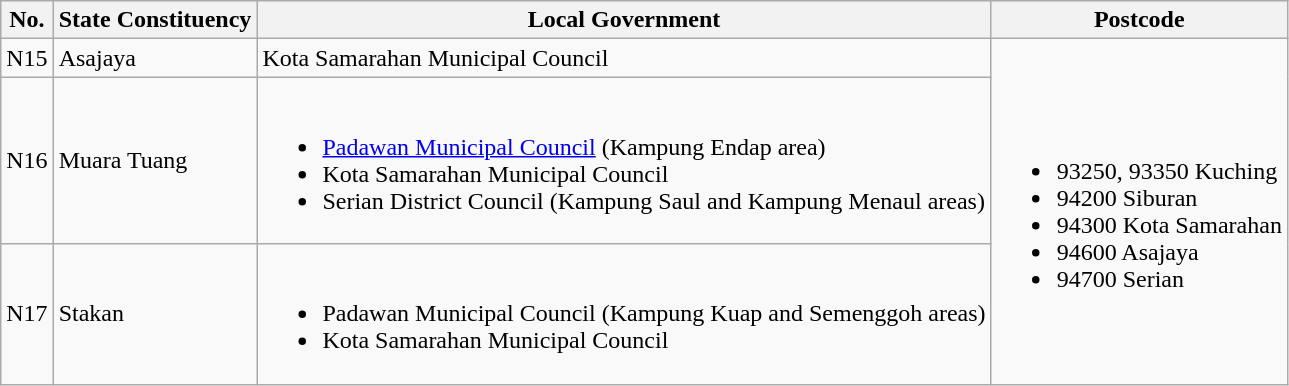<table class="wikitable">
<tr>
<th>No.</th>
<th>State Constituency</th>
<th>Local Government</th>
<th>Postcode</th>
</tr>
<tr>
<td>N15</td>
<td>Asajaya</td>
<td>Kota Samarahan Municipal Council</td>
<td rowspan="3"><br><ul><li>93250, 93350 Kuching</li><li>94200 Siburan</li><li>94300 Kota Samarahan</li><li>94600 Asajaya</li><li>94700 Serian</li></ul></td>
</tr>
<tr>
<td>N16</td>
<td>Muara Tuang</td>
<td><br><ul><li><a href='#'>Padawan Municipal Council</a> (Kampung Endap area)</li><li>Kota Samarahan Municipal Council</li><li>Serian District Council (Kampung Saul and Kampung Menaul areas)</li></ul></td>
</tr>
<tr>
<td>N17</td>
<td>Stakan</td>
<td><br><ul><li>Padawan Municipal Council (Kampung Kuap and Semenggoh areas)</li><li>Kota Samarahan Municipal Council</li></ul></td>
</tr>
</table>
